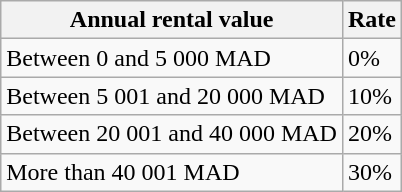<table class="wikitable">
<tr>
<th>Annual rental value</th>
<th>Rate</th>
</tr>
<tr>
<td>Between 0 and 5 000 MAD</td>
<td>0%</td>
</tr>
<tr>
<td>Between 5 001 and 20 000 MAD</td>
<td>10%</td>
</tr>
<tr>
<td>Between 20 001 and 40 000 MAD</td>
<td>20%</td>
</tr>
<tr>
<td>More than 40 001 MAD</td>
<td>30%</td>
</tr>
</table>
